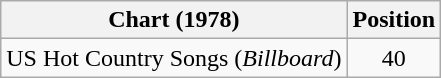<table class="wikitable">
<tr>
<th>Chart (1978)</th>
<th>Position</th>
</tr>
<tr>
<td>US Hot Country Songs (<em>Billboard</em>)</td>
<td align="center">40</td>
</tr>
</table>
